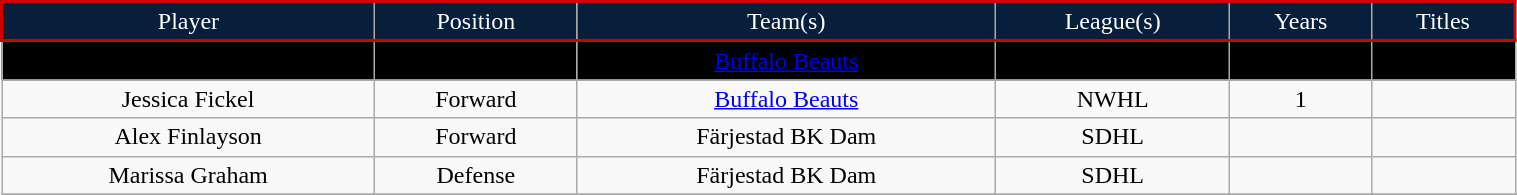<table class="wikitable" width="80%">
<tr align="center"  style=" background:#081F3C;color:#FFFFFF; border: 2px solid #CC0000;">
<td>Player</td>
<td>Position</td>
<td>Team(s)</td>
<td>League(s)</td>
<td>Years</td>
<td>Titles</td>
</tr>
<tr align="center" bgcolor=" ">
<td>Hunter Accursi </td>
<td>Forward</td>
<td><a href='#'>Buffalo Beauts</a></td>
<td>NWHL</td>
<td>1</td>
<td></td>
</tr>
<tr align="center" bgcolor="">
<td>Jessica Fickel</td>
<td>Forward</td>
<td><a href='#'>Buffalo Beauts</a></td>
<td>NWHL</td>
<td>1</td>
<td></td>
</tr>
<tr align="center" bgcolor=>
<td>Alex Finlayson</td>
<td>Forward</td>
<td>Färjestad BK Dam</td>
<td>SDHL</td>
<td></td>
<td></td>
</tr>
<tr align="center" bgcolor=>
<td>Marissa Graham</td>
<td>Defense</td>
<td>Färjestad BK Dam</td>
<td>SDHL</td>
<td></td>
<td></td>
</tr>
<tr align="center" bgcolor=>
</tr>
</table>
